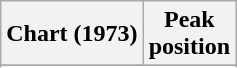<table class="wikitable sortable plainrowheaders" style="text-align:center">
<tr>
<th scope="col">Chart (1973)</th>
<th scope="col">Peak<br> position</th>
</tr>
<tr>
</tr>
<tr>
</tr>
</table>
